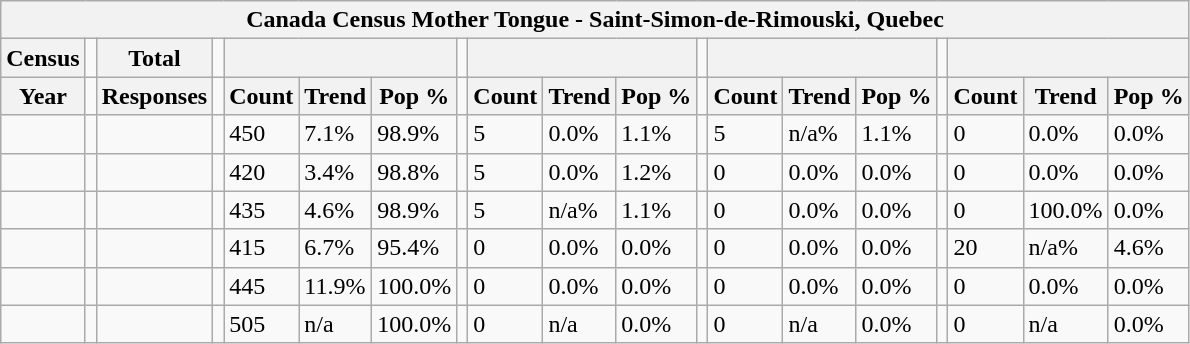<table class="wikitable">
<tr>
<th colspan="19">Canada Census Mother Tongue - Saint-Simon-de-Rimouski, Quebec</th>
</tr>
<tr>
<th>Census</th>
<td></td>
<th>Total</th>
<td colspan="1"></td>
<th colspan="3"></th>
<td colspan="1"></td>
<th colspan="3"></th>
<td colspan="1"></td>
<th colspan="3"></th>
<td colspan="1"></td>
<th colspan="3"></th>
</tr>
<tr>
<th>Year</th>
<td></td>
<th>Responses</th>
<td></td>
<th>Count</th>
<th>Trend</th>
<th>Pop %</th>
<td></td>
<th>Count</th>
<th>Trend</th>
<th>Pop %</th>
<td></td>
<th>Count</th>
<th>Trend</th>
<th>Pop %</th>
<td></td>
<th>Count</th>
<th>Trend</th>
<th>Pop %</th>
</tr>
<tr>
<td></td>
<td></td>
<td></td>
<td></td>
<td>450</td>
<td> 7.1%</td>
<td>98.9%</td>
<td></td>
<td>5</td>
<td> 0.0%</td>
<td>1.1%</td>
<td></td>
<td>5</td>
<td> n/a%</td>
<td>1.1%</td>
<td></td>
<td>0</td>
<td> 0.0%</td>
<td>0.0%</td>
</tr>
<tr>
<td></td>
<td></td>
<td></td>
<td></td>
<td>420</td>
<td> 3.4%</td>
<td>98.8%</td>
<td></td>
<td>5</td>
<td> 0.0%</td>
<td>1.2%</td>
<td></td>
<td>0</td>
<td> 0.0%</td>
<td>0.0%</td>
<td></td>
<td>0</td>
<td> 0.0%</td>
<td>0.0%</td>
</tr>
<tr>
<td></td>
<td></td>
<td></td>
<td></td>
<td>435</td>
<td> 4.6%</td>
<td>98.9%</td>
<td></td>
<td>5</td>
<td> n/a%</td>
<td>1.1%</td>
<td></td>
<td>0</td>
<td> 0.0%</td>
<td>0.0%</td>
<td></td>
<td>0</td>
<td> 100.0%</td>
<td>0.0%</td>
</tr>
<tr>
<td></td>
<td></td>
<td></td>
<td></td>
<td>415</td>
<td> 6.7%</td>
<td>95.4%</td>
<td></td>
<td>0</td>
<td> 0.0%</td>
<td>0.0%</td>
<td></td>
<td>0</td>
<td> 0.0%</td>
<td>0.0%</td>
<td></td>
<td>20</td>
<td> n/a%</td>
<td>4.6%</td>
</tr>
<tr>
<td></td>
<td></td>
<td></td>
<td></td>
<td>445</td>
<td> 11.9%</td>
<td>100.0%</td>
<td></td>
<td>0</td>
<td> 0.0%</td>
<td>0.0%</td>
<td></td>
<td>0</td>
<td> 0.0%</td>
<td>0.0%</td>
<td></td>
<td>0</td>
<td> 0.0%</td>
<td>0.0%</td>
</tr>
<tr>
<td></td>
<td></td>
<td></td>
<td></td>
<td>505</td>
<td>n/a</td>
<td>100.0%</td>
<td></td>
<td>0</td>
<td>n/a</td>
<td>0.0%</td>
<td></td>
<td>0</td>
<td>n/a</td>
<td>0.0%</td>
<td></td>
<td>0</td>
<td>n/a</td>
<td>0.0%</td>
</tr>
</table>
